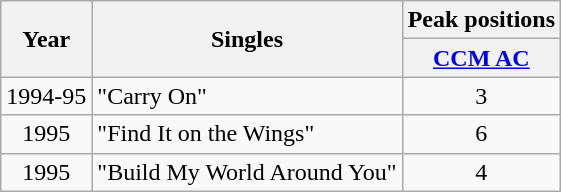<table class="wikitable">
<tr>
<th rowspan="2">Year</th>
<th rowspan="2">Singles</th>
<th colspan="1">Peak positions</th>
</tr>
<tr>
<th><a href='#'>CCM AC</a></th>
</tr>
<tr>
<td align="center">1994-95</td>
<td>"Carry On"</td>
<td align="center">3</td>
</tr>
<tr>
<td align="center">1995</td>
<td>"Find It on the Wings"</td>
<td align="center">6</td>
</tr>
<tr>
<td align="center">1995</td>
<td>"Build My World Around You"</td>
<td align="center">4</td>
</tr>
</table>
